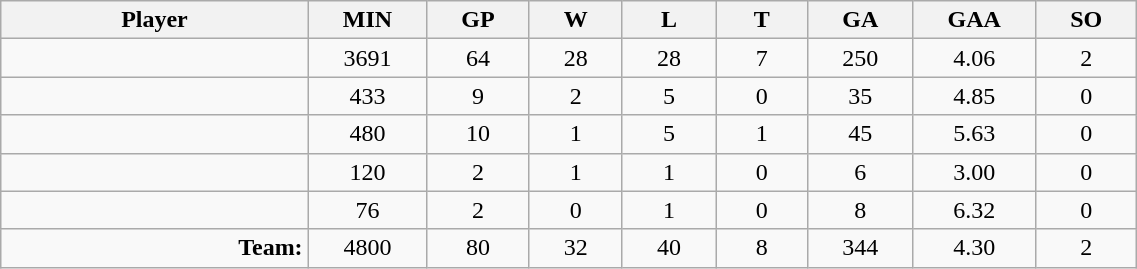<table class="wikitable sortable" width="60%">
<tr>
<th bgcolor="#DDDDFF" width="10%">Player</th>
<th width="3%" bgcolor="#DDDDFF" title="Minutes played">MIN</th>
<th width="3%" bgcolor="#DDDDFF" title="Games played in">GP</th>
<th width="3%" bgcolor="#DDDDFF" title="Wins">W</th>
<th width="3%" bgcolor="#DDDDFF"title="Losses">L</th>
<th width="3%" bgcolor="#DDDDFF" title="Ties">T</th>
<th width="3%" bgcolor="#DDDDFF" title="Goals against">GA</th>
<th width="3%" bgcolor="#DDDDFF" title="Goals against average">GAA</th>
<th width="3%" bgcolor="#DDDDFF"title="Shut-outs">SO</th>
</tr>
<tr align="center">
<td align="right"></td>
<td>3691</td>
<td>64</td>
<td>28</td>
<td>28</td>
<td>7</td>
<td>250</td>
<td>4.06</td>
<td>2</td>
</tr>
<tr align="center">
<td align="right"></td>
<td>433</td>
<td>9</td>
<td>2</td>
<td>5</td>
<td>0</td>
<td>35</td>
<td>4.85</td>
<td>0</td>
</tr>
<tr align="center">
<td align="right"></td>
<td>480</td>
<td>10</td>
<td>1</td>
<td>5</td>
<td>1</td>
<td>45</td>
<td>5.63</td>
<td>0</td>
</tr>
<tr align="center">
<td align="right"></td>
<td>120</td>
<td>2</td>
<td>1</td>
<td>1</td>
<td>0</td>
<td>6</td>
<td>3.00</td>
<td>0</td>
</tr>
<tr align="center">
<td align="right"></td>
<td>76</td>
<td>2</td>
<td>0</td>
<td>1</td>
<td>0</td>
<td>8</td>
<td>6.32</td>
<td>0</td>
</tr>
<tr align="center">
<td align="right"><strong>Team:</strong></td>
<td>4800</td>
<td>80</td>
<td>32</td>
<td>40</td>
<td>8</td>
<td>344</td>
<td>4.30</td>
<td>2</td>
</tr>
</table>
